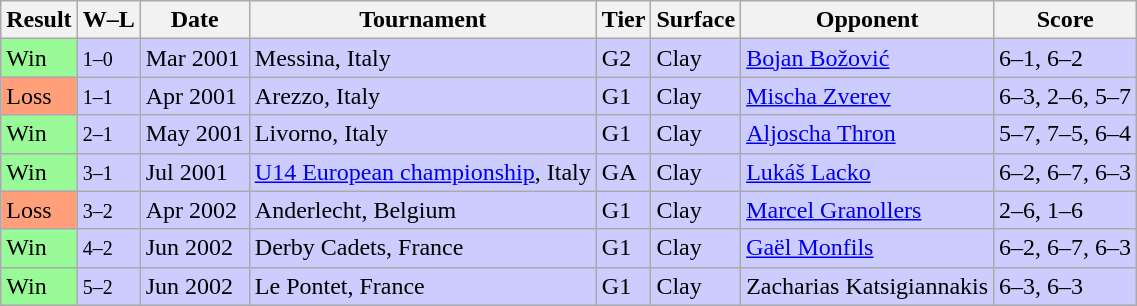<table class="sortable wikitable">
<tr>
<th>Result</th>
<th class="unsortable">W–L</th>
<th>Date</th>
<th>Tournament</th>
<th>Tier</th>
<th>Surface</th>
<th>Opponent</th>
<th class="unsortable">Score</th>
</tr>
<tr bgcolor=ccccff>
<td bgcolor=98FB98>Win</td>
<td><small>1–0</small></td>
<td>Mar 2001</td>
<td>Messina, Italy</td>
<td>G2</td>
<td>Clay</td>
<td> <a href='#'>Bojan Božović</a></td>
<td>6–1, 6–2</td>
</tr>
<tr bgcolor=ccccff>
<td bgcolor=FFA07A>Loss</td>
<td><small>1–1</small></td>
<td>Apr 2001</td>
<td>Arezzo, Italy</td>
<td>G1</td>
<td>Clay</td>
<td> <a href='#'>Mischa Zverev</a></td>
<td>6–3, 2–6, 5–7</td>
</tr>
<tr bgcolor=ccccff>
<td bgcolor=98FB98>Win</td>
<td><small>2–1</small></td>
<td>May 2001</td>
<td>Livorno, Italy</td>
<td>G1</td>
<td>Clay</td>
<td> <a href='#'>Aljoscha Thron</a></td>
<td>5–7, 7–5, 6–4</td>
</tr>
<tr bgcolor=ccccff>
<td bgcolor=98FB98>Win</td>
<td><small>3–1</small></td>
<td>Jul 2001</td>
<td><a href='#'>U14 European championship</a>, Italy</td>
<td>GA</td>
<td>Clay</td>
<td> <a href='#'>Lukáš Lacko</a></td>
<td>6–2, 6–7, 6–3</td>
</tr>
<tr bgcolor=ccccff>
<td bgcolor=FFA07A>Loss</td>
<td><small>3–2</small></td>
<td>Apr 2002</td>
<td>Anderlecht, Belgium</td>
<td>G1</td>
<td>Clay</td>
<td> <a href='#'>Marcel Granollers</a></td>
<td>2–6, 1–6</td>
</tr>
<tr bgcolor=ccccff>
<td bgcolor=98FB98>Win</td>
<td><small>4–2</small></td>
<td>Jun 2002</td>
<td>Derby Cadets, France</td>
<td>G1</td>
<td>Clay</td>
<td> <a href='#'>Gaël Monfils</a></td>
<td>6–2, 6–7, 6–3</td>
</tr>
<tr bgcolor=ccccff>
<td bgcolor=98FB98>Win</td>
<td><small>5–2</small></td>
<td>Jun 2002</td>
<td>Le Pontet, France</td>
<td>G1</td>
<td>Clay</td>
<td> Zacharias Katsigiannakis</td>
<td>6–3, 6–3</td>
</tr>
</table>
